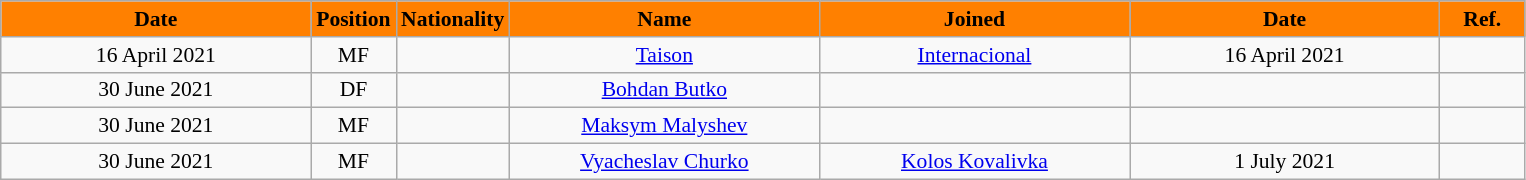<table class="wikitable"  style="text-align:center; font-size:90%; ">
<tr>
<th style="background:#FF8000; color:black; width:200px;">Date</th>
<th style="background:#FF8000; color:black; width:50px;">Position</th>
<th style="background:#FF8000; color:black; width:50px;">Nationality</th>
<th style="background:#FF8000; color:black; width:200px;">Name</th>
<th style="background:#FF8000; color:black; width:200px;">Joined</th>
<th style="background:#FF8000; color:black; width:200px;">Date</th>
<th style="background:#FF8000; color:black; width:50px;">Ref.</th>
</tr>
<tr>
<td>16 April 2021</td>
<td>MF</td>
<td></td>
<td><a href='#'>Taison</a></td>
<td><a href='#'>Internacional</a></td>
<td>16 April 2021</td>
<td></td>
</tr>
<tr>
<td>30 June 2021</td>
<td>DF</td>
<td></td>
<td><a href='#'>Bohdan Butko</a></td>
<td></td>
<td></td>
<td></td>
</tr>
<tr>
<td>30 June 2021</td>
<td>MF</td>
<td></td>
<td><a href='#'>Maksym Malyshev</a></td>
<td></td>
<td></td>
<td></td>
</tr>
<tr>
<td>30 June 2021</td>
<td>MF</td>
<td></td>
<td><a href='#'>Vyacheslav Churko</a></td>
<td><a href='#'>Kolos Kovalivka</a></td>
<td>1 July 2021</td>
<td></td>
</tr>
</table>
